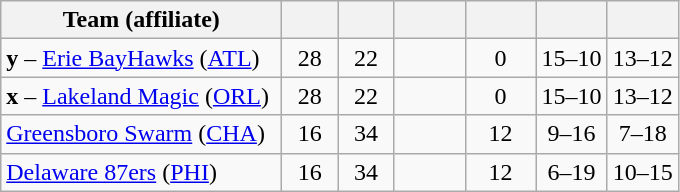<table class="wikitable" style="text-align:center">
<tr>
<th style="width:180px">Team (affiliate)</th>
<th style="width:30px"></th>
<th style="width:30px"></th>
<th style="width:40px"></th>
<th style="width:40px"></th>
<th style="width:40px"></th>
<th style="width:40px"></th>
</tr>
<tr>
<td align=left><strong>y</strong> – <a href='#'>Erie BayHawks</a> (<a href='#'>ATL</a>)</td>
<td>28</td>
<td>22</td>
<td></td>
<td>0</td>
<td>15–10</td>
<td>13–12</td>
</tr>
<tr>
<td align=left><strong>x</strong> – <a href='#'>Lakeland Magic</a> (<a href='#'>ORL</a>)</td>
<td>28</td>
<td>22</td>
<td></td>
<td>0</td>
<td>15–10</td>
<td>13–12</td>
</tr>
<tr>
<td align=left><a href='#'>Greensboro Swarm</a> (<a href='#'>CHA</a>)</td>
<td>16</td>
<td>34</td>
<td></td>
<td>12</td>
<td>9–16</td>
<td>7–18</td>
</tr>
<tr>
<td align=left><a href='#'>Delaware 87ers</a> (<a href='#'>PHI</a>)</td>
<td>16</td>
<td>34</td>
<td></td>
<td>12</td>
<td>6–19</td>
<td>10–15</td>
</tr>
</table>
